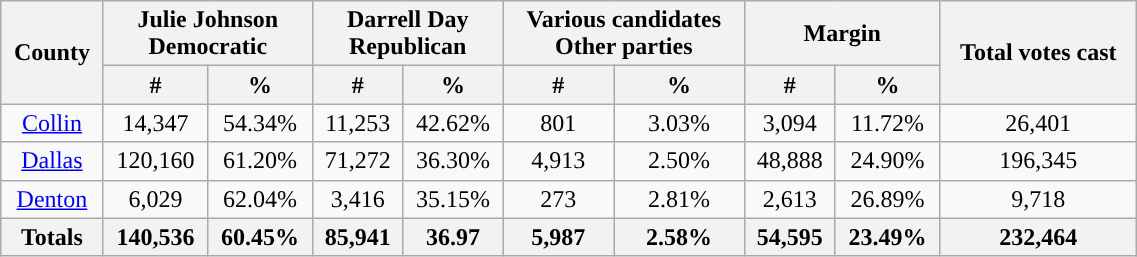<table width="60%"  class="wikitable sortable" style="text-align:center">
<tr>
<th rowspan="2">County</th>
<th style="text-align:center;" colspan="2">Julie Johnson<br>Democratic</th>
<th style="text-align:center;" colspan="2">Darrell Day<br>Republican</th>
<th style="text-align:center;" colspan="2">Various candidates<br>Other parties</th>
<th style="text-align:center;" colspan="2">Margin</th>
<th rowspan="2" style="text-align:center;">Total votes cast</th>
</tr>
<tr>
<th style="text-align:center;" data-sort-type="number">#</th>
<th style="text-align:center;" data-sort-type="number">%</th>
<th style="text-align:center;" data-sort-type="number">#</th>
<th style="text-align:center;" data-sort-type="number">%</th>
<th style="text-align:center;" data-sort-type="number">#</th>
<th style="text-align:center;" data-sort-type="number">%</th>
<th style="text-align:center;" data-sort-type="number">#</th>
<th style="text-align:center;" data-sort-type="number">%</th>
</tr>
<tr style="text-align:center;">
<td style="color:black;background-color:"><a href='#'>Collin</a></td>
<td style="color:black;background-color:">14,347</td>
<td style="color:black;background-color:">54.34%</td>
<td style="background-color:">11,253</td>
<td style="background-color:">42.62%</td>
<td style="background:">801</td>
<td style="background:">3.03%</td>
<td style="color:black;background-color:">3,094</td>
<td style="color:black;background-color:">11.72%</td>
<td style="color:black;background-color:">26,401</td>
</tr>
<tr style="text-align:center;">
<td style="color:black;background-color:"><a href='#'>Dallas</a></td>
<td style="color:black;background-color:">120,160</td>
<td style="color:black;background-color:">61.20%</td>
<td style="background-color:">71,272</td>
<td style="background-color:">36.30%</td>
<td style="background:">4,913</td>
<td style="background:">2.50%</td>
<td style="color:black;background-color:">48,888</td>
<td style="color:black;background-color:">24.90%</td>
<td style="color:black;background-color:">196,345</td>
</tr>
<tr style="text-align:center;">
<td style="color:black;background-color:"><a href='#'>Denton</a></td>
<td style="color:black;background-color:">6,029</td>
<td style="color:black;background-color:">62.04%</td>
<td style="background-color:">3,416</td>
<td style="background-color:">35.15%</td>
<td style="background:">273</td>
<td style="background:">2.81%</td>
<td style="color:black;background-color:">2,613</td>
<td style="color:black;background-color:">26.89%</td>
<td style="color:black;background-color:">9,718</td>
</tr>
<tr style="text-align:center;">
<th>Totals</th>
<th>140,536</th>
<th>60.45%</th>
<th>85,941</th>
<th>36.97</th>
<th>5,987</th>
<th>2.58%</th>
<th>54,595</th>
<th>23.49%</th>
<th>232,464</th>
</tr>
</table>
